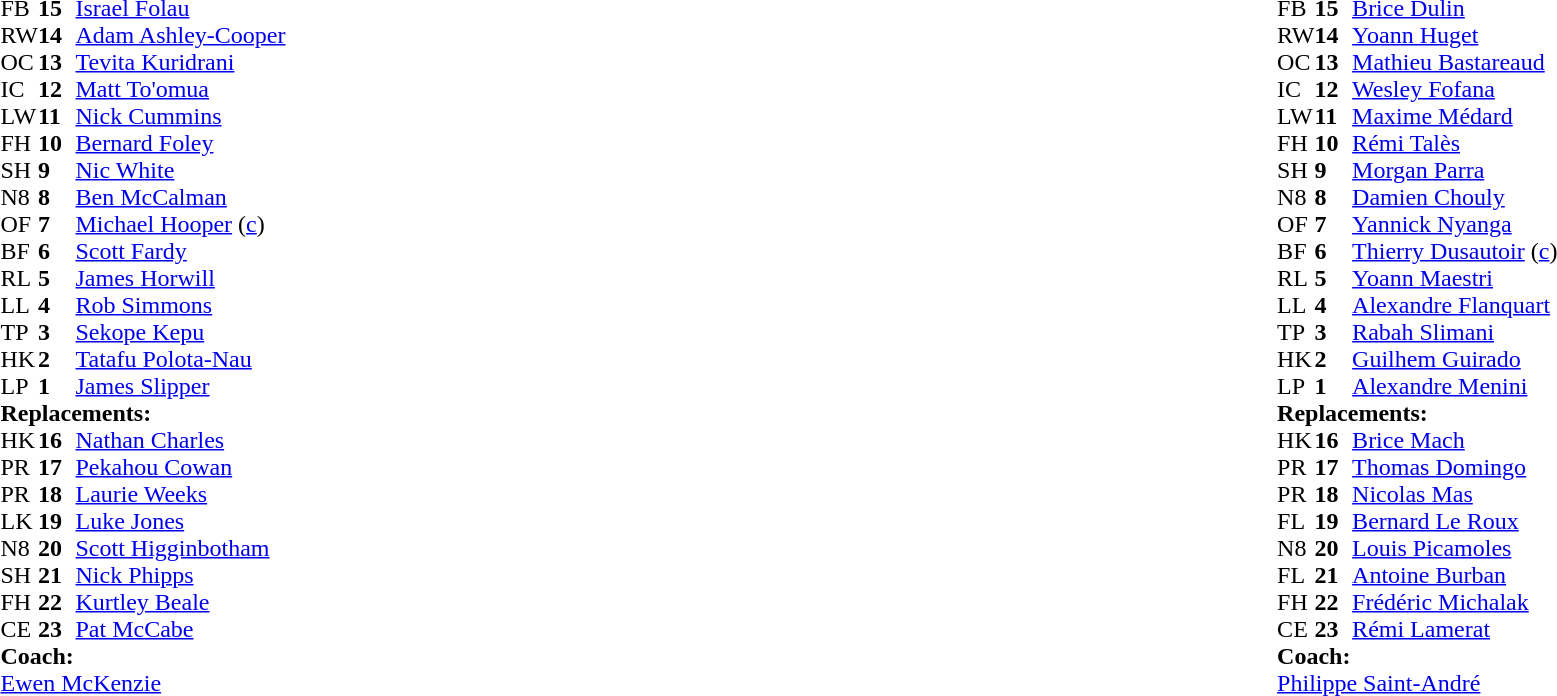<table style="width:100%;">
<tr>
<td style="vertical-align:top; width:50%"><br><table cellspacing="0" cellpadding="0">
<tr>
<th width="25"></th>
<th width="25"></th>
</tr>
<tr>
<td>FB</td>
<td><strong>15</strong></td>
<td><a href='#'>Israel Folau</a></td>
</tr>
<tr>
<td>RW</td>
<td><strong>14</strong></td>
<td><a href='#'>Adam Ashley-Cooper</a></td>
</tr>
<tr>
<td>OC</td>
<td><strong>13</strong></td>
<td><a href='#'>Tevita Kuridrani</a></td>
<td></td>
<td></td>
</tr>
<tr>
<td>IC</td>
<td><strong>12</strong></td>
<td><a href='#'>Matt To'omua</a></td>
</tr>
<tr>
<td>LW</td>
<td><strong>11</strong></td>
<td><a href='#'>Nick Cummins</a></td>
</tr>
<tr>
<td>FH</td>
<td><strong>10</strong></td>
<td><a href='#'>Bernard Foley</a></td>
<td></td>
<td></td>
</tr>
<tr>
<td>SH</td>
<td><strong>9</strong></td>
<td><a href='#'>Nic White</a></td>
<td></td>
<td></td>
</tr>
<tr>
<td>N8</td>
<td><strong>8</strong></td>
<td><a href='#'>Ben McCalman</a></td>
</tr>
<tr>
<td>OF</td>
<td><strong>7</strong></td>
<td><a href='#'>Michael Hooper</a> (<a href='#'>c</a>)</td>
</tr>
<tr>
<td>BF</td>
<td><strong>6</strong></td>
<td><a href='#'>Scott Fardy</a></td>
<td></td>
<td></td>
</tr>
<tr>
<td>RL</td>
<td><strong>5</strong></td>
<td><a href='#'>James Horwill</a></td>
<td></td>
<td></td>
</tr>
<tr>
<td>LL</td>
<td><strong>4</strong></td>
<td><a href='#'>Rob Simmons</a></td>
</tr>
<tr>
<td>TP</td>
<td><strong>3</strong></td>
<td><a href='#'>Sekope Kepu</a></td>
<td></td>
<td></td>
</tr>
<tr>
<td>HK</td>
<td><strong>2</strong></td>
<td><a href='#'>Tatafu Polota-Nau</a></td>
<td></td>
<td></td>
</tr>
<tr>
<td>LP</td>
<td><strong>1</strong></td>
<td><a href='#'>James Slipper</a></td>
<td></td>
<td></td>
</tr>
<tr>
<td colspan=3><strong>Replacements:</strong></td>
</tr>
<tr>
<td>HK</td>
<td><strong>16</strong></td>
<td><a href='#'>Nathan Charles</a></td>
<td></td>
<td></td>
</tr>
<tr>
<td>PR</td>
<td><strong>17</strong></td>
<td><a href='#'>Pekahou Cowan</a></td>
<td></td>
<td></td>
</tr>
<tr>
<td>PR</td>
<td><strong>18</strong></td>
<td><a href='#'>Laurie Weeks</a></td>
<td></td>
<td></td>
</tr>
<tr>
<td>LK</td>
<td><strong>19</strong></td>
<td><a href='#'>Luke Jones</a></td>
<td></td>
<td></td>
</tr>
<tr>
<td>N8</td>
<td><strong>20</strong></td>
<td><a href='#'>Scott Higginbotham</a></td>
<td></td>
<td></td>
</tr>
<tr>
<td>SH</td>
<td><strong>21</strong></td>
<td><a href='#'>Nick Phipps</a></td>
<td></td>
<td></td>
</tr>
<tr>
<td>FH</td>
<td><strong>22</strong></td>
<td><a href='#'>Kurtley Beale</a></td>
<td></td>
<td></td>
</tr>
<tr>
<td>CE</td>
<td><strong>23</strong></td>
<td><a href='#'>Pat McCabe</a></td>
<td></td>
<td></td>
</tr>
<tr>
<td colspan=3><strong>Coach:</strong></td>
</tr>
<tr>
<td colspan="4"> <a href='#'>Ewen McKenzie</a></td>
</tr>
</table>
</td>
<td style="vertical-align:top; width:50%"><br><table cellspacing="0" cellpadding="0" style="margin:auto">
<tr>
<th width="25"></th>
<th width="25"></th>
</tr>
<tr>
<td>FB</td>
<td><strong>15</strong></td>
<td><a href='#'>Brice Dulin</a></td>
</tr>
<tr>
<td>RW</td>
<td><strong>14</strong></td>
<td><a href='#'>Yoann Huget</a></td>
</tr>
<tr>
<td>OC</td>
<td><strong>13</strong></td>
<td><a href='#'>Mathieu Bastareaud</a></td>
</tr>
<tr>
<td>IC</td>
<td><strong>12</strong></td>
<td><a href='#'>Wesley Fofana</a></td>
</tr>
<tr>
<td>LW</td>
<td><strong>11</strong></td>
<td><a href='#'>Maxime Médard</a></td>
<td></td>
<td></td>
</tr>
<tr>
<td>FH</td>
<td><strong>10</strong></td>
<td><a href='#'>Rémi Talès</a></td>
</tr>
<tr>
<td>SH</td>
<td><strong>9</strong></td>
<td><a href='#'>Morgan Parra</a></td>
<td></td>
<td></td>
</tr>
<tr>
<td>N8</td>
<td><strong>8</strong></td>
<td><a href='#'>Damien Chouly</a></td>
</tr>
<tr>
<td>OF</td>
<td><strong>7</strong></td>
<td><a href='#'>Yannick Nyanga</a></td>
<td></td>
<td></td>
</tr>
<tr>
<td>BF</td>
<td><strong>6</strong></td>
<td><a href='#'>Thierry Dusautoir</a> (<a href='#'>c</a>)</td>
<td></td>
<td></td>
</tr>
<tr>
<td>RL</td>
<td><strong>5</strong></td>
<td><a href='#'>Yoann Maestri</a></td>
</tr>
<tr>
<td>LL</td>
<td><strong>4</strong></td>
<td><a href='#'>Alexandre Flanquart</a></td>
<td></td>
<td></td>
</tr>
<tr>
<td>TP</td>
<td><strong>3</strong></td>
<td><a href='#'>Rabah Slimani</a></td>
<td></td>
<td></td>
</tr>
<tr>
<td>HK</td>
<td><strong>2</strong></td>
<td><a href='#'>Guilhem Guirado</a></td>
<td></td>
<td></td>
</tr>
<tr>
<td>LP</td>
<td><strong>1</strong></td>
<td><a href='#'>Alexandre Menini</a></td>
<td></td>
<td></td>
</tr>
<tr>
<td colspan=3><strong>Replacements:</strong></td>
</tr>
<tr>
<td>HK</td>
<td><strong>16</strong></td>
<td><a href='#'>Brice Mach</a></td>
<td></td>
<td></td>
</tr>
<tr>
<td>PR</td>
<td><strong>17</strong></td>
<td><a href='#'>Thomas Domingo</a></td>
<td></td>
<td></td>
</tr>
<tr>
<td>PR</td>
<td><strong>18</strong></td>
<td><a href='#'>Nicolas Mas</a></td>
<td></td>
<td></td>
</tr>
<tr>
<td>FL</td>
<td><strong>19</strong></td>
<td><a href='#'>Bernard Le Roux</a></td>
<td></td>
<td></td>
</tr>
<tr>
<td>N8</td>
<td><strong>20</strong></td>
<td><a href='#'>Louis Picamoles</a></td>
<td></td>
<td></td>
</tr>
<tr>
<td>FL</td>
<td><strong>21</strong></td>
<td><a href='#'>Antoine Burban</a></td>
<td></td>
<td></td>
</tr>
<tr>
<td>FH</td>
<td><strong>22</strong></td>
<td><a href='#'>Frédéric Michalak</a></td>
<td></td>
<td></td>
</tr>
<tr>
<td>CE</td>
<td><strong>23</strong></td>
<td><a href='#'>Rémi Lamerat</a></td>
<td></td>
<td></td>
</tr>
<tr>
<td colspan=3><strong>Coach:</strong></td>
</tr>
<tr>
<td colspan="4"> <a href='#'>Philippe Saint-André</a></td>
</tr>
</table>
</td>
</tr>
</table>
